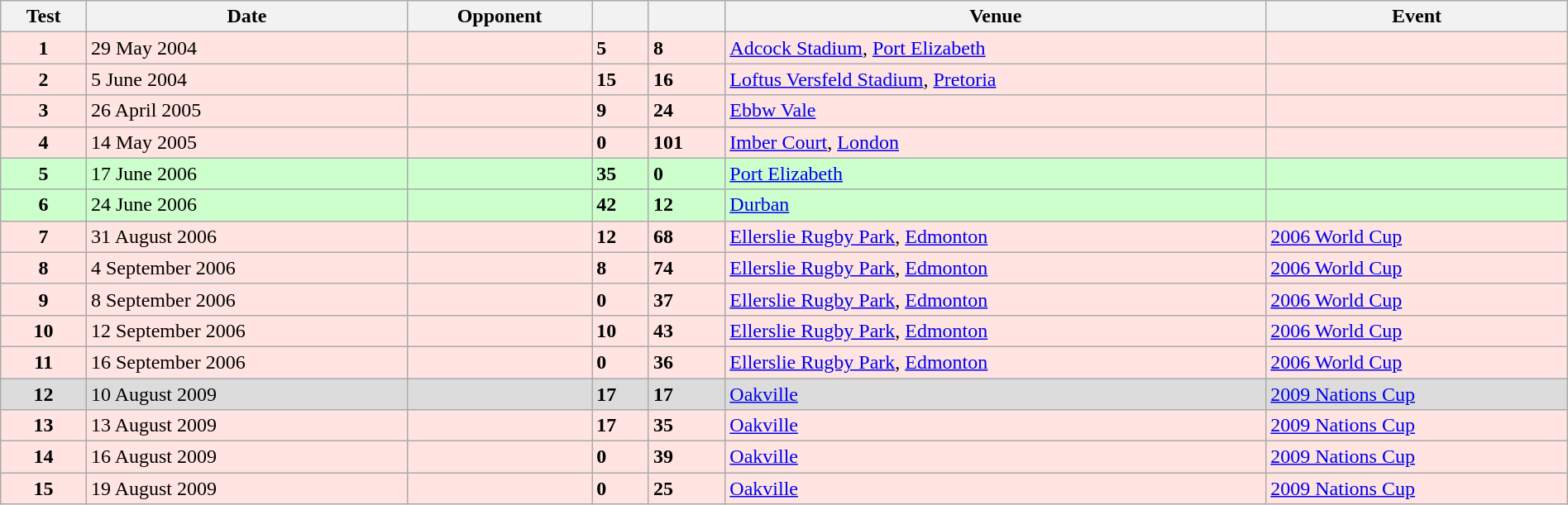<table class="wikitable sortable" style="width:100%">
<tr>
<th>Test</th>
<th>Date</th>
<th>Opponent</th>
<th></th>
<th></th>
<th>Venue</th>
<th>Event</th>
</tr>
<tr bgcolor="FFE4E1">
<td align="center"><strong>1</strong></td>
<td>29 May 2004</td>
<td></td>
<td><strong>5</strong></td>
<td><strong>8</strong></td>
<td><a href='#'>Adcock Stadium</a>, <a href='#'>Port Elizabeth</a></td>
<td></td>
</tr>
<tr bgcolor="FFE4E1">
<td align="center"><strong>2</strong></td>
<td>5 June 2004</td>
<td></td>
<td><strong>15</strong></td>
<td><strong>16</strong></td>
<td><a href='#'>Loftus Versfeld Stadium</a>, <a href='#'>Pretoria</a></td>
<td></td>
</tr>
<tr bgcolor="FFE4E1">
<td align="center"><strong>3</strong></td>
<td>26 April 2005</td>
<td></td>
<td><strong>9</strong></td>
<td><strong>24</strong></td>
<td><a href='#'>Ebbw Vale</a></td>
<td></td>
</tr>
<tr bgcolor="FFE4E1">
<td align="center"><strong>4</strong></td>
<td>14 May 2005</td>
<td></td>
<td><strong>0</strong></td>
<td><strong>101</strong></td>
<td><a href='#'>Imber Court</a>, <a href='#'>London</a></td>
<td></td>
</tr>
<tr bgcolor="CCFFCC">
<td align="center"><strong>5</strong></td>
<td>17 June 2006</td>
<td></td>
<td><strong>35</strong></td>
<td><strong>0</strong></td>
<td><a href='#'>Port Elizabeth</a></td>
<td></td>
</tr>
<tr bgcolor="CCFFCC">
<td align="center"><strong>6</strong></td>
<td>24 June 2006</td>
<td></td>
<td><strong>42</strong></td>
<td><strong>12</strong></td>
<td><a href='#'>Durban</a></td>
<td></td>
</tr>
<tr bgcolor="FFE4E1">
<td align="center"><strong>7</strong></td>
<td>31 August 2006</td>
<td></td>
<td><strong>12</strong></td>
<td><strong>68</strong></td>
<td><a href='#'>Ellerslie Rugby Park</a>, <a href='#'>Edmonton</a></td>
<td><a href='#'>2006 World Cup</a></td>
</tr>
<tr bgcolor="FFE4E1">
<td align="center"><strong>8</strong></td>
<td>4 September 2006</td>
<td></td>
<td><strong>8</strong></td>
<td><strong>74</strong></td>
<td><a href='#'>Ellerslie Rugby Park</a>, <a href='#'>Edmonton</a></td>
<td><a href='#'>2006 World Cup</a></td>
</tr>
<tr bgcolor="FFE4E1">
<td align="center"><strong>9</strong></td>
<td>8 September 2006</td>
<td></td>
<td><strong>0</strong></td>
<td><strong>37</strong></td>
<td><a href='#'>Ellerslie Rugby Park</a>, <a href='#'>Edmonton</a></td>
<td><a href='#'>2006 World Cup</a></td>
</tr>
<tr bgcolor="FFE4E1">
<td align="center"><strong>10</strong></td>
<td>12 September 2006</td>
<td></td>
<td><strong>10</strong></td>
<td><strong>43</strong></td>
<td><a href='#'>Ellerslie Rugby Park</a>, <a href='#'>Edmonton</a></td>
<td><a href='#'>2006 World Cup</a></td>
</tr>
<tr bgcolor="FFE4E1">
<td align="center"><strong>11</strong></td>
<td>16 September 2006</td>
<td></td>
<td><strong>0</strong></td>
<td><strong>36</strong></td>
<td><a href='#'>Ellerslie Rugby Park</a>, <a href='#'>Edmonton</a></td>
<td><a href='#'>2006 World Cup</a></td>
</tr>
<tr bgcolor="DCDCDC">
<td align="center"><strong>12</strong></td>
<td>10 August 2009</td>
<td></td>
<td><strong>17</strong></td>
<td><strong>17</strong></td>
<td><a href='#'>Oakville</a></td>
<td><a href='#'>2009 Nations Cup</a></td>
</tr>
<tr bgcolor="FFE4E1">
<td align="center"><strong>13</strong></td>
<td>13 August 2009</td>
<td></td>
<td><strong>17</strong></td>
<td><strong>35</strong></td>
<td><a href='#'>Oakville</a></td>
<td><a href='#'>2009 Nations Cup</a></td>
</tr>
<tr bgcolor="FFE4E1">
<td align="center"><strong>14</strong></td>
<td>16 August 2009</td>
<td></td>
<td><strong>0</strong></td>
<td><strong>39</strong></td>
<td><a href='#'>Oakville</a></td>
<td><a href='#'>2009 Nations Cup</a></td>
</tr>
<tr bgcolor="FFE4E1">
<td align="center"><strong>15</strong></td>
<td>19 August 2009</td>
<td></td>
<td><strong>0</strong></td>
<td><strong>25</strong></td>
<td><a href='#'>Oakville</a></td>
<td><a href='#'>2009 Nations Cup</a></td>
</tr>
</table>
